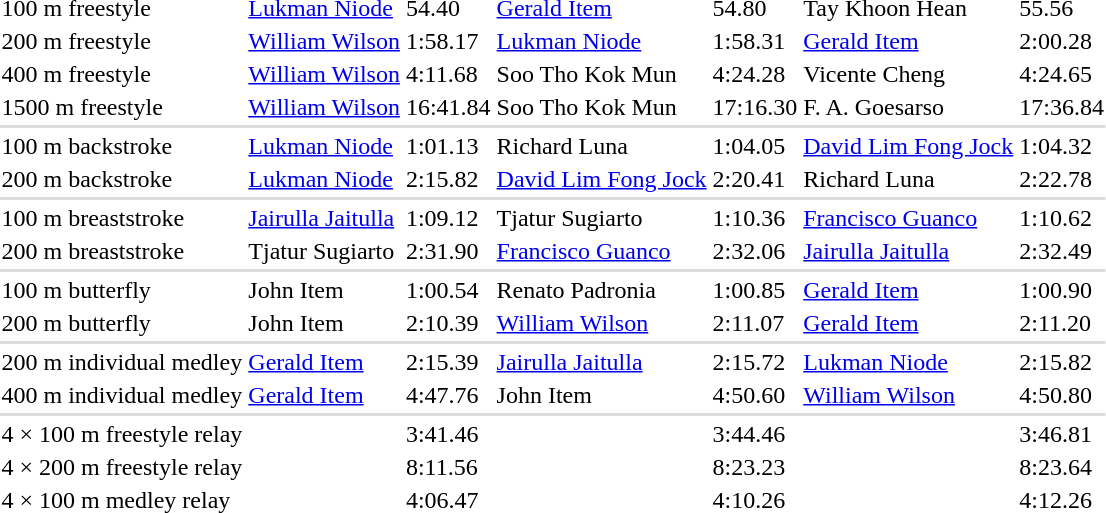<table>
<tr>
<td>100 m freestyle</td>
<td> <a href='#'>Lukman Niode</a></td>
<td>54.40</td>
<td> <a href='#'>Gerald Item</a></td>
<td>54.80</td>
<td> Tay Khoon Hean</td>
<td>55.56</td>
</tr>
<tr>
<td>200 m freestyle</td>
<td> <a href='#'>William Wilson</a></td>
<td>1:58.17</td>
<td> <a href='#'>Lukman Niode</a></td>
<td>1:58.31</td>
<td> <a href='#'>Gerald Item</a></td>
<td>2:00.28</td>
</tr>
<tr>
<td>400 m freestyle</td>
<td> <a href='#'>William Wilson</a></td>
<td>4:11.68</td>
<td> Soo Tho Kok Mun</td>
<td>4:24.28</td>
<td> Vicente Cheng</td>
<td>4:24.65</td>
</tr>
<tr>
<td>1500 m freestyle</td>
<td> <a href='#'>William Wilson</a></td>
<td>16:41.84</td>
<td> Soo Tho Kok Mun</td>
<td>17:16.30</td>
<td> F. A. Goesarso</td>
<td>17:36.84</td>
</tr>
<tr bgcolor=#DDDDDD>
<td colspan=7></td>
</tr>
<tr>
<td>100 m backstroke</td>
<td> <a href='#'>Lukman Niode</a></td>
<td>1:01.13</td>
<td> Richard Luna</td>
<td>1:04.05</td>
<td> <a href='#'>David Lim Fong Jock</a></td>
<td>1:04.32</td>
</tr>
<tr>
<td>200 m backstroke</td>
<td> <a href='#'>Lukman Niode</a></td>
<td>2:15.82</td>
<td> <a href='#'>David Lim Fong Jock</a></td>
<td>2:20.41</td>
<td> Richard Luna</td>
<td>2:22.78</td>
</tr>
<tr bgcolor=#DDDDDD>
<td colspan=7></td>
</tr>
<tr>
<td>100 m breaststroke</td>
<td> <a href='#'>Jairulla Jaitulla</a></td>
<td>1:09.12</td>
<td> Tjatur Sugiarto</td>
<td>1:10.36</td>
<td> <a href='#'>Francisco Guanco</a></td>
<td>1:10.62</td>
</tr>
<tr>
<td>200 m breaststroke</td>
<td> Tjatur Sugiarto</td>
<td>2:31.90</td>
<td> <a href='#'>Francisco Guanco</a></td>
<td>2:32.06</td>
<td> <a href='#'>Jairulla Jaitulla</a></td>
<td>2:32.49</td>
</tr>
<tr bgcolor=#DDDDDD>
<td colspan=7></td>
</tr>
<tr>
<td>100 m butterfly</td>
<td> John Item</td>
<td>1:00.54</td>
<td> Renato Padronia</td>
<td>1:00.85</td>
<td> <a href='#'>Gerald Item</a></td>
<td>1:00.90</td>
</tr>
<tr>
<td>200 m butterfly</td>
<td> John Item</td>
<td>2:10.39</td>
<td> <a href='#'>William Wilson</a></td>
<td>2:11.07</td>
<td> <a href='#'>Gerald Item</a></td>
<td>2:11.20</td>
</tr>
<tr bgcolor=#DDDDDD>
<td colspan=7></td>
</tr>
<tr>
<td>200 m individual medley</td>
<td> <a href='#'>Gerald Item</a></td>
<td>2:15.39</td>
<td> <a href='#'>Jairulla Jaitulla</a></td>
<td>2:15.72</td>
<td> <a href='#'>Lukman Niode</a></td>
<td>2:15.82</td>
</tr>
<tr>
<td>400 m individual medley</td>
<td> <a href='#'>Gerald Item</a></td>
<td>4:47.76</td>
<td> John Item</td>
<td>4:50.60</td>
<td> <a href='#'>William Wilson</a></td>
<td>4:50.80</td>
</tr>
<tr bgcolor=#DDDDDD>
<td colspan=7></td>
</tr>
<tr>
<td>4 × 100 m freestyle relay</td>
<td></td>
<td>3:41.46</td>
<td></td>
<td>3:44.46</td>
<td></td>
<td>3:46.81</td>
</tr>
<tr>
<td>4 × 200 m freestyle relay</td>
<td></td>
<td>8:11.56</td>
<td></td>
<td>8:23.23</td>
<td></td>
<td>8:23.64</td>
</tr>
<tr>
<td>4 × 100 m medley relay</td>
<td></td>
<td>4:06.47</td>
<td></td>
<td>4:10.26</td>
<td></td>
<td>4:12.26</td>
</tr>
</table>
